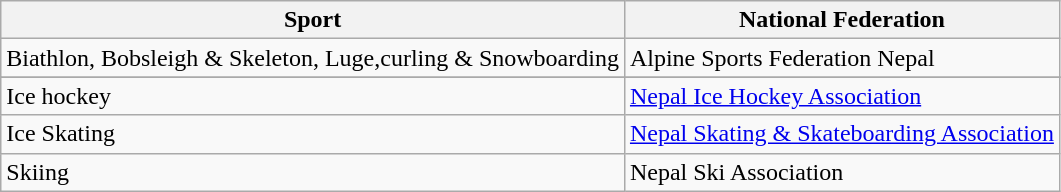<table class=wikitable>
<tr>
<th>Sport</th>
<th>National Federation</th>
</tr>
<tr>
<td>Biathlon, Bobsleigh & Skeleton, Luge,curling & Snowboarding</td>
<td>Alpine Sports Federation Nepal</td>
</tr>
<tr>
</tr>
<tr>
<td>Ice hockey</td>
<td><a href='#'>Nepal Ice Hockey Association</a></td>
</tr>
<tr>
<td>Ice Skating</td>
<td><a href='#'>Nepal Skating & Skateboarding Association</a></td>
</tr>
<tr>
<td>Skiing</td>
<td>Nepal Ski Association</td>
</tr>
</table>
